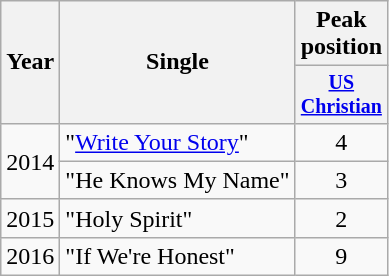<table class="wikitable" style="text-align:center;">
<tr>
<th rowspan="2">Year</th>
<th rowspan="2">Single</th>
<th>Peak position</th>
</tr>
<tr style="font-size:smaller;">
<th style="width:45px;"><a href='#'>US Christian</a><br></th>
</tr>
<tr>
<td rowspan="2">2014</td>
<td style="text-align:left;">"<a href='#'>Write Your Story</a>"</td>
<td>4</td>
</tr>
<tr>
<td style="text-align:left;">"He Knows My Name"</td>
<td>3</td>
</tr>
<tr>
<td>2015</td>
<td style="text-align:left;">"Holy Spirit"</td>
<td>2</td>
</tr>
<tr>
<td>2016</td>
<td style="text-align:left;">"If We're Honest"</td>
<td>9</td>
</tr>
</table>
